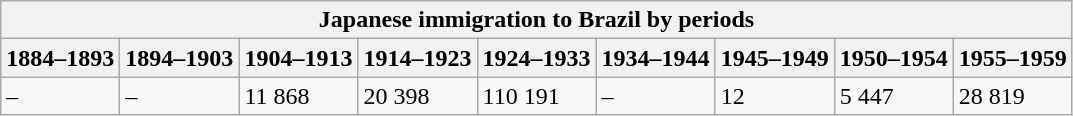<table class="wikitable">
<tr>
<th colspan="9">Japanese immigration to Brazil by periods</th>
</tr>
<tr>
<th><strong>1884–1893</strong></th>
<th><strong>1894–1903</strong></th>
<th><strong>1904–1913</strong></th>
<th><strong>1914–1923</strong></th>
<th><strong>1924–1933</strong></th>
<th><strong>1934–1944</strong></th>
<th><strong>1945–1949</strong></th>
<th><strong>1950–1954</strong></th>
<th><strong>1955–1959</strong></th>
</tr>
<tr>
<td>–</td>
<td>–</td>
<td>11 868</td>
<td>20 398</td>
<td>110 191</td>
<td>–</td>
<td>12</td>
<td>5 447</td>
<td>28 819</td>
</tr>
</table>
